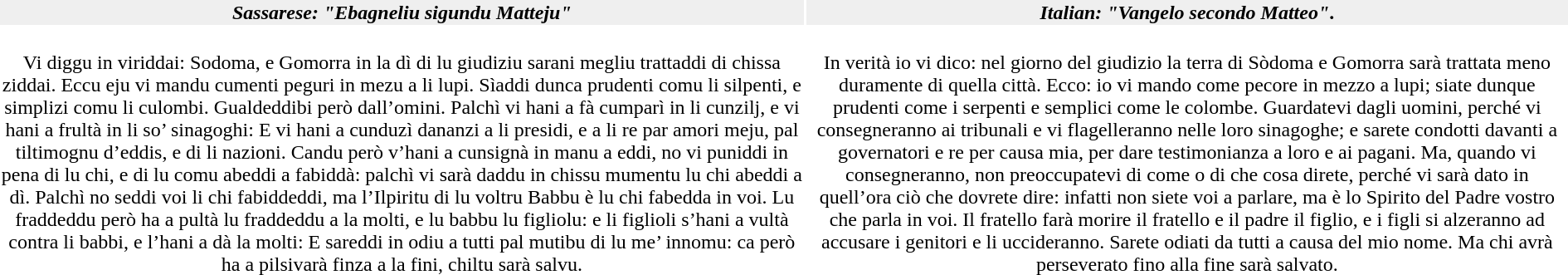<table class="itwiki_template_toc" width="100%" style="text-align:center">
<tr>
<th bgcolor="#EFEFEF"><em>Sassarese: "Ebagneliu sigundu Matteju"</em></th>
<th bgcolor="#EFEFEF"><em>Italian: "Vangelo secondo Matteo"</em>.</th>
</tr>
<tr>
<td><br>Vi diggu in viriddai: Sodoma, e Gomorra in la dì di lu giudiziu sarani megliu trattaddi di chissa ziddai. Eccu  eju  vi  mandu  cumenti  peguri  in  mezu  a  li  lupi.  Sìaddi
dunca prudenti comu li silpenti, e simplizi comu li culombi. Gualdeddibi però dall’omini. Palchì vi hani a fà cumparì in li cunzilj, e vi hani a frultà in li so’ sinagoghi: E vi hani a cunduzì dananzi a li presidi, e a li re par amori meju, pal tiltimognu d’eddis, e di li nazioni. Candu però v’hani a cunsignà in manu a eddi, no vi puniddi in 
pena di lu chi, e di lu comu abeddi a fabiddà: palchì vi sarà daddu in chissu mumentu lu chi abeddi a dì. Palchì no seddi voi li chi fabiddeddi, ma l’Ilpiritu di lu voltru
Babbu è lu chi fabedda in voi. Lu  fraddeddu però ha a pultà lu fraddeddu a la molti, e lu babbu lu figliolu: e li figlioli s’hani a vultà contra li babbi, e l’hani a dà la molti: E sareddi in odiu a tutti pal mutibu di lu me’ innomu: ca però ha a pilsivarà finza a la fini, chiltu sarà salvu.</td>
<td><br>In verità io vi dico: nel giorno del giudizio la terra di Sòdoma e Gomorra sarà trattata meno duramente di quella città. Ecco: io vi mando come pecore in mezzo a lupi; siate dunque prudenti come i serpenti e semplici come le colombe. Guardatevi dagli uomini, perché vi consegneranno ai tribunali e vi flagelleranno nelle loro sinagoghe; e sarete condotti davanti a governatori e re per causa mia, per dare testimonianza a loro e ai pagani. Ma, quando vi consegneranno, non preoccupatevi di come o di che cosa direte, perché vi sarà dato in quell’ora ciò che dovrete dire: infatti non siete voi a parlare, ma è lo Spirito del Padre vostro che parla in voi. Il fratello farà morire il fratello e il padre il figlio, e i figli si alzeranno ad accusare i genitori e li uccideranno. Sarete odiati da tutti a causa del mio nome. Ma chi avrà perseverato fino alla fine sarà salvato.</td>
</tr>
</table>
